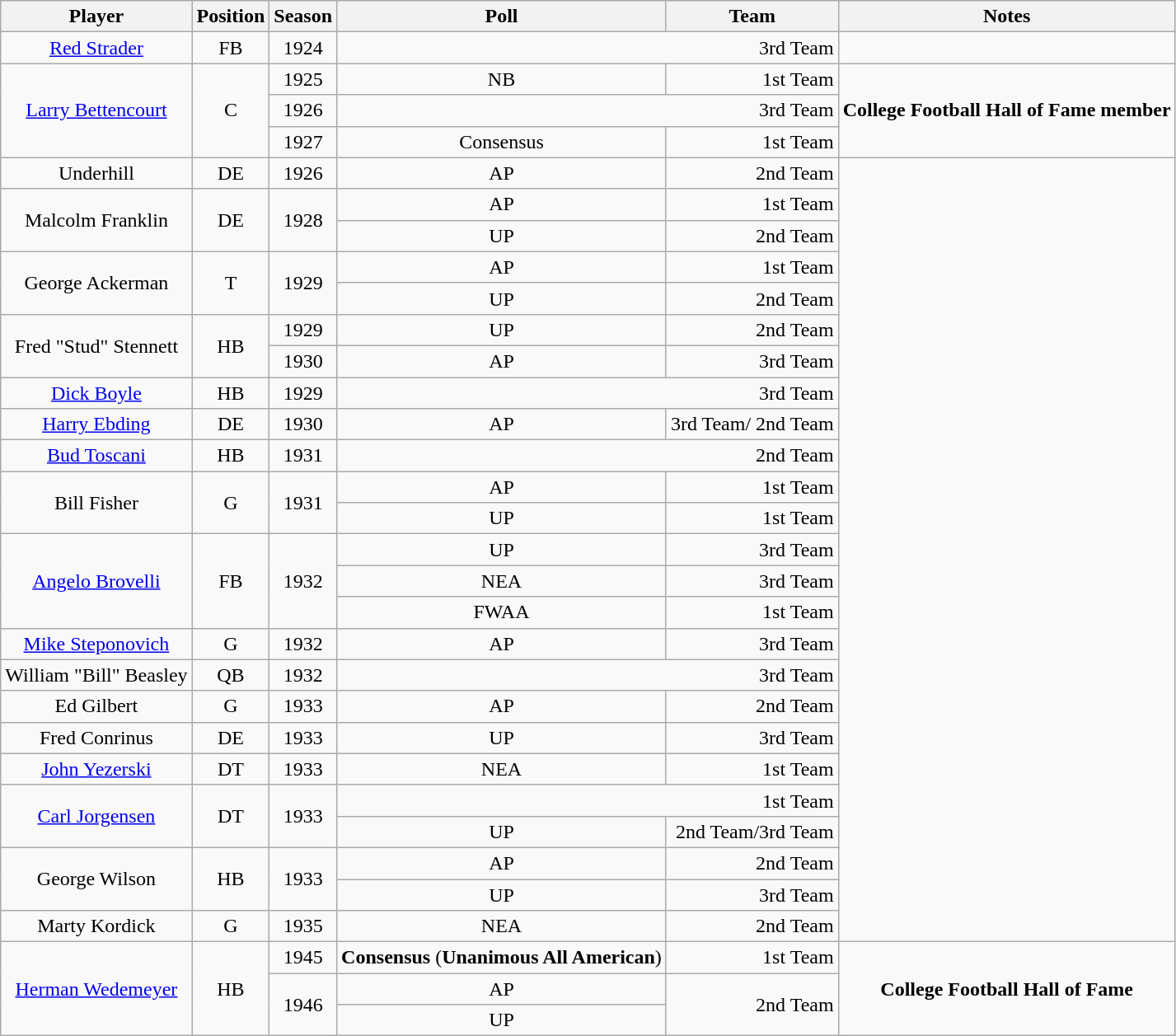<table class="wikitable nowrap" style="text-align:center;">
<tr>
<th>Player</th>
<th>Position</th>
<th>Season</th>
<th>Poll</th>
<th>Team</th>
<th>Notes</th>
</tr>
<tr>
<td><a href='#'>Red Strader</a></td>
<td>FB</td>
<td>1924</td>
<td align="right" colspan="2">3rd Team</td>
</tr>
<tr>
<td rowspan="3"><a href='#'>Larry Bettencourt</a></td>
<td rowspan="3">C</td>
<td>1925</td>
<td>NB</td>
<td align="right">1st Team</td>
<td rowspan="3"><strong>College Football Hall of Fame member</strong></td>
</tr>
<tr>
<td>1926</td>
<td align="right" colspan="2">3rd Team</td>
</tr>
<tr>
<td>1927</td>
<td>Consensus</td>
<td align="right">1st Team</td>
</tr>
<tr>
<td>Underhill</td>
<td>DE</td>
<td>1926</td>
<td>AP</td>
<td align="right">2nd Team</td>
</tr>
<tr>
<td rowspan="2">Malcolm Franklin</td>
<td rowspan="2">DE</td>
<td rowspan="2">1928</td>
<td>AP</td>
<td align="right">1st Team</td>
</tr>
<tr>
<td>UP</td>
<td align="right">2nd Team</td>
</tr>
<tr>
<td rowspan="2">George Ackerman</td>
<td rowspan="2">T</td>
<td rowspan="2">1929</td>
<td>AP</td>
<td align="right">1st Team</td>
</tr>
<tr>
<td>UP</td>
<td align="right">2nd Team</td>
</tr>
<tr>
<td rowspan="2">Fred "Stud" Stennett</td>
<td rowspan="2">HB</td>
<td>1929</td>
<td>UP</td>
<td align="right">2nd Team</td>
</tr>
<tr>
<td>1930</td>
<td>AP</td>
<td align="right">3rd Team</td>
</tr>
<tr>
<td><a href='#'>Dick Boyle</a></td>
<td>HB</td>
<td>1929</td>
<td align="right" colspan="2">3rd Team</td>
</tr>
<tr>
<td><a href='#'>Harry Ebding</a></td>
<td>DE</td>
<td>1930</td>
<td>AP</td>
<td align="right">3rd Team/ 2nd Team</td>
</tr>
<tr>
<td><a href='#'>Bud Toscani</a></td>
<td>HB</td>
<td>1931</td>
<td align="right" colspan="2">2nd Team</td>
</tr>
<tr>
<td rowspan="2">Bill Fisher</td>
<td rowspan="2">G</td>
<td rowspan="2">1931</td>
<td>AP</td>
<td align="right">1st Team</td>
</tr>
<tr>
<td>UP</td>
<td align="right">1st Team</td>
</tr>
<tr>
<td rowspan="3"><a href='#'>Angelo Brovelli</a></td>
<td rowspan="3">FB</td>
<td rowspan="3">1932</td>
<td>UP</td>
<td align="right">3rd Team</td>
</tr>
<tr>
<td>NEA</td>
<td align="right">3rd Team</td>
</tr>
<tr>
<td>FWAA</td>
<td align="right">1st Team</td>
</tr>
<tr>
<td><a href='#'>Mike Steponovich</a></td>
<td>G</td>
<td>1932</td>
<td>AP</td>
<td align="right">3rd Team</td>
</tr>
<tr>
<td>William "Bill" Beasley</td>
<td>QB</td>
<td>1932</td>
<td align="right" colspan="2">3rd Team</td>
</tr>
<tr>
<td>Ed Gilbert</td>
<td>G</td>
<td>1933</td>
<td>AP</td>
<td align="right">2nd Team</td>
</tr>
<tr>
<td>Fred Conrinus</td>
<td>DE</td>
<td>1933</td>
<td>UP</td>
<td align="right">3rd Team</td>
</tr>
<tr>
<td><a href='#'>John Yezerski</a></td>
<td>DT</td>
<td>1933</td>
<td>NEA</td>
<td align="right">1st Team</td>
</tr>
<tr>
<td rowspan="2"><a href='#'>Carl Jorgensen</a></td>
<td rowspan="2">DT</td>
<td rowspan="2">1933</td>
<td align="right" colspan="2">1st Team</td>
</tr>
<tr>
<td>UP</td>
<td align="right">2nd Team/3rd Team</td>
</tr>
<tr>
<td rowspan="2">George Wilson</td>
<td rowspan="2">HB</td>
<td rowspan="2">1933</td>
<td>AP</td>
<td align="right">2nd Team</td>
</tr>
<tr>
<td>UP</td>
<td align="right">3rd Team</td>
</tr>
<tr>
<td>Marty Kordick</td>
<td>G</td>
<td>1935</td>
<td>NEA</td>
<td align="right">2nd Team</td>
</tr>
<tr>
<td rowspan="3"><a href='#'>Herman Wedemeyer</a></td>
<td rowspan="3">HB</td>
<td>1945</td>
<td><strong>Consensus</strong> (<strong>Unanimous All American</strong>)</td>
<td align="right">1st Team</td>
<td rowspan="3"><strong>College Football Hall of Fame</strong></td>
</tr>
<tr>
<td rowspan="2">1946</td>
<td>AP</td>
<td rowspan="2" align="right">2nd Team</td>
</tr>
<tr>
<td>UP</td>
</tr>
</table>
